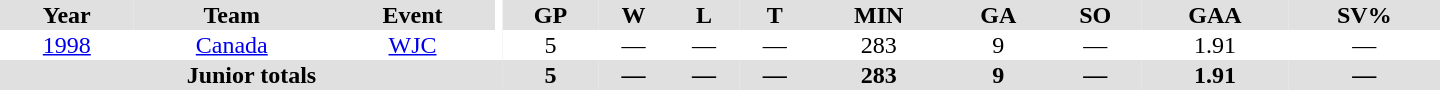<table border="0" cellpadding="1" cellspacing="0" ID="Table3" style="text-align:center; width:60em">
<tr ALIGN="center" bgcolor="#e0e0e0">
<th>Year</th>
<th>Team</th>
<th>Event</th>
<th rowspan="99" bgcolor="#ffffff"></th>
<th>GP</th>
<th>W</th>
<th>L</th>
<th>T</th>
<th>MIN</th>
<th>GA</th>
<th>SO</th>
<th>GAA</th>
<th>SV%</th>
</tr>
<tr>
<td><a href='#'>1998</a></td>
<td><a href='#'>Canada</a></td>
<td><a href='#'>WJC</a></td>
<td>5</td>
<td>—</td>
<td>—</td>
<td>—</td>
<td>283</td>
<td>9</td>
<td>—</td>
<td>1.91</td>
<td>—</td>
</tr>
<tr bgcolor="#e0e0e0">
<th colspan=4>Junior totals</th>
<th>5</th>
<th>—</th>
<th>—</th>
<th>—</th>
<th>283</th>
<th>9</th>
<th>—</th>
<th>1.91</th>
<th>—</th>
</tr>
</table>
